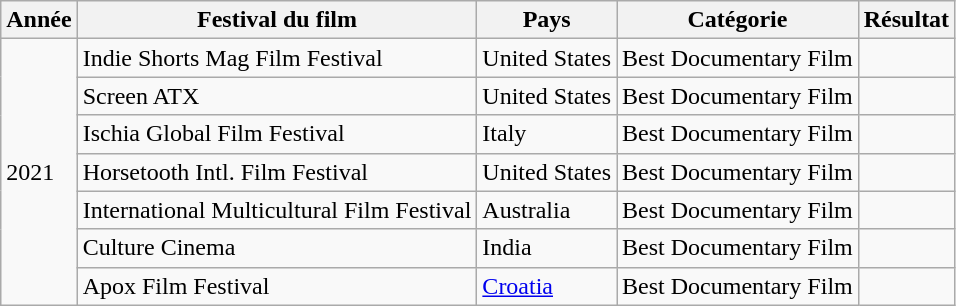<table class="wikitable">
<tr>
<th>Année</th>
<th>Festival du film</th>
<th>Pays</th>
<th>Catégorie</th>
<th>Résultat</th>
</tr>
<tr>
<td rowspan="7">2021</td>
<td>Indie Shorts Mag Film Festival</td>
<td>United States</td>
<td>Best Documentary Film</td>
<td></td>
</tr>
<tr>
<td>Screen ATX</td>
<td>United States</td>
<td>Best Documentary Film</td>
<td></td>
</tr>
<tr>
<td>Ischia Global Film Festival</td>
<td>Italy</td>
<td>Best Documentary Film</td>
<td></td>
</tr>
<tr>
<td>Horsetooth Intl. Film Festival</td>
<td>United States</td>
<td>Best Documentary Film</td>
<td></td>
</tr>
<tr>
<td>International Multicultural Film Festival</td>
<td>Australia</td>
<td>Best Documentary Film</td>
<td></td>
</tr>
<tr>
<td>Culture Cinema</td>
<td>India</td>
<td>Best Documentary Film</td>
<td></td>
</tr>
<tr>
<td>Apox Film Festival</td>
<td><a href='#'>Croatia</a></td>
<td>Best Documentary Film</td>
<td></td>
</tr>
</table>
